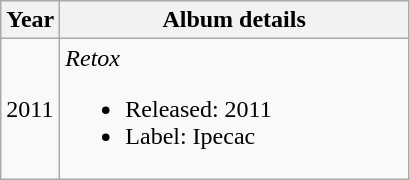<table class="wikitable">
<tr>
<th>Year</th>
<th width="225">Album details</th>
</tr>
<tr>
<td>2011</td>
<td><em>Retox</em><br><ul><li>Released: 2011</li><li>Label:  Ipecac</li></ul></td>
</tr>
</table>
